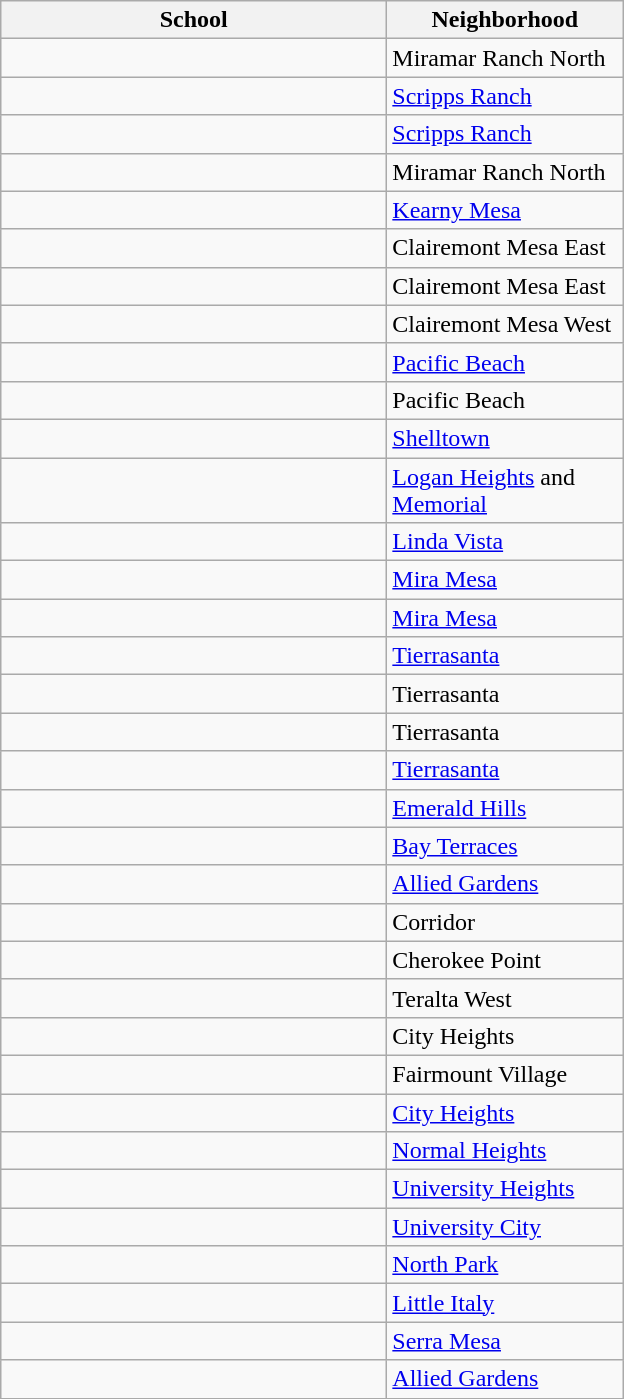<table class="wikitable">
<tr>
<th width="250">School</th>
<th width="150">Neighborhood</th>
</tr>
<tr>
<td></td>
<td>Miramar Ranch North</td>
</tr>
<tr>
<td></td>
<td><a href='#'>Scripps Ranch</a></td>
</tr>
<tr>
<td></td>
<td><a href='#'>Scripps Ranch</a></td>
</tr>
<tr>
<td></td>
<td>Miramar Ranch North</td>
</tr>
<tr>
<td></td>
<td><a href='#'>Kearny Mesa</a></td>
</tr>
<tr>
<td></td>
<td>Clairemont Mesa East</td>
</tr>
<tr>
<td></td>
<td>Clairemont Mesa East</td>
</tr>
<tr>
<td></td>
<td>Clairemont Mesa West</td>
</tr>
<tr>
<td></td>
<td><a href='#'>Pacific Beach</a></td>
</tr>
<tr>
<td></td>
<td>Pacific Beach</td>
</tr>
<tr>
<td></td>
<td><a href='#'>Shelltown</a></td>
</tr>
<tr>
<td></td>
<td><a href='#'>Logan Heights</a> and <a href='#'>Memorial</a></td>
</tr>
<tr>
<td></td>
<td><a href='#'>Linda Vista</a></td>
</tr>
<tr>
<td></td>
<td><a href='#'>Mira Mesa</a></td>
</tr>
<tr>
<td></td>
<td><a href='#'>Mira Mesa</a></td>
</tr>
<tr>
<td></td>
<td><a href='#'>Tierrasanta</a></td>
</tr>
<tr>
<td></td>
<td>Tierrasanta</td>
</tr>
<tr>
<td></td>
<td>Tierrasanta</td>
</tr>
<tr>
<td></td>
<td><a href='#'>Tierrasanta</a></td>
</tr>
<tr>
<td></td>
<td><a href='#'>Emerald Hills</a></td>
</tr>
<tr>
<td></td>
<td><a href='#'>Bay Terraces</a></td>
</tr>
<tr>
<td></td>
<td><a href='#'>Allied Gardens</a></td>
</tr>
<tr>
<td></td>
<td>Corridor</td>
</tr>
<tr>
<td></td>
<td>Cherokee Point</td>
</tr>
<tr>
<td></td>
<td>Teralta West</td>
</tr>
<tr>
<td></td>
<td>City Heights</td>
</tr>
<tr>
<td></td>
<td>Fairmount Village</td>
</tr>
<tr>
<td></td>
<td><a href='#'>City Heights</a></td>
</tr>
<tr>
<td></td>
<td><a href='#'>Normal Heights</a></td>
</tr>
<tr>
<td></td>
<td><a href='#'>University Heights</a></td>
</tr>
<tr>
<td></td>
<td><a href='#'>University City</a></td>
</tr>
<tr>
<td></td>
<td><a href='#'>North Park</a></td>
</tr>
<tr>
<td></td>
<td><a href='#'>Little Italy</a></td>
</tr>
<tr>
<td></td>
<td><a href='#'>Serra Mesa</a></td>
</tr>
<tr>
<td></td>
<td><a href='#'>Allied Gardens</a></td>
</tr>
</table>
